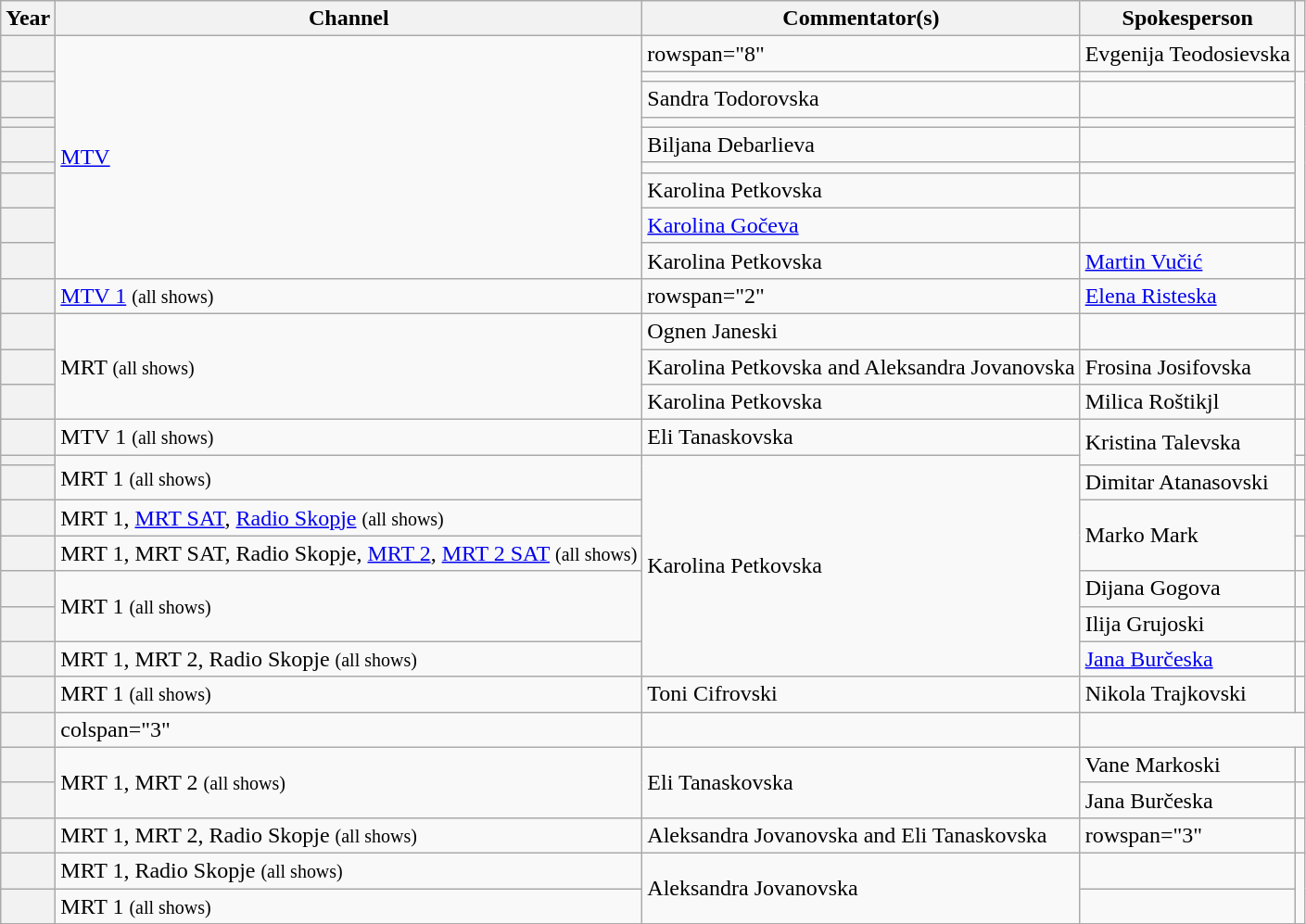<table class="wikitable sortable plainrowheaders">
<tr>
<th>Year</th>
<th>Channel</th>
<th>Commentator(s)</th>
<th>Spokesperson</th>
<th class="unsortable"></th>
</tr>
<tr>
<th scope="row"></th>
<td rowspan="9"><a href='#'>MTV</a></td>
<td>rowspan="8" </td>
<td>Evgenija Teodosievska</td>
<td></td>
</tr>
<tr>
<th scope="row"></th>
<td></td>
<td></td>
</tr>
<tr>
<th scope="row"></th>
<td>Sandra Todorovska</td>
<td></td>
</tr>
<tr>
<th scope="row"></th>
<td></td>
<td></td>
</tr>
<tr>
<th scope="row"></th>
<td>Biljana Debarlieva</td>
<td></td>
</tr>
<tr>
<th scope="row"></th>
<td></td>
<td></td>
</tr>
<tr>
<th scope="row"></th>
<td>Karolina Petkovska</td>
<td></td>
</tr>
<tr>
<th scope="row"></th>
<td><a href='#'>Karolina Gočeva</a></td>
<td></td>
</tr>
<tr>
<th scope="row"></th>
<td>Karolina Petkovska</td>
<td><a href='#'>Martin Vučić</a></td>
<td></td>
</tr>
<tr>
<th scope="row"></th>
<td><a href='#'>MTV 1</a> <small>(all shows)</small></td>
<td>rowspan="2" </td>
<td><a href='#'>Elena Risteska</a></td>
<td></td>
</tr>
<tr>
<th scope="row"></th>
<td rowspan="3">MRT <small>(all shows)</small></td>
<td>Ognen Janeski</td>
<td></td>
</tr>
<tr>
<th scope="row"></th>
<td>Karolina Petkovska and Aleksandra Jovanovska</td>
<td>Frosina Josifovska</td>
<td></td>
</tr>
<tr>
<th scope="row"></th>
<td>Karolina Petkovska</td>
<td>Milica Roštikjl</td>
<td></td>
</tr>
<tr>
<th scope="row"></th>
<td>MTV 1 <small>(all shows)</small></td>
<td>Eli Tanaskovska</td>
<td rowspan="2">Kristina Talevska</td>
<td></td>
</tr>
<tr>
<th scope="row"></th>
<td rowspan="2">MRT 1 <small>(all shows)</small></td>
<td rowspan="7">Karolina Petkovska</td>
<td></td>
</tr>
<tr>
<th scope="row"></th>
<td>Dimitar Atanasovski</td>
<td></td>
</tr>
<tr>
<th scope="row"></th>
<td>MRT 1, <a href='#'>MRT SAT</a>, <a href='#'>Radio Skopje</a> <small>(all shows)</small></td>
<td rowspan="2">Marko Mark</td>
<td></td>
</tr>
<tr>
<th scope="row"></th>
<td>MRT 1, MRT SAT, Radio Skopje, <a href='#'>MRT 2</a>, <a href='#'>MRT 2 SAT</a> <small>(all shows)</small></td>
<td></td>
</tr>
<tr>
<th scope="row"></th>
<td rowspan="2">MRT 1 <small>(all shows)</small></td>
<td>Dijana Gogova</td>
<td></td>
</tr>
<tr>
<th scope="row"></th>
<td>Ilija Grujoski</td>
<td></td>
</tr>
<tr>
<th scope="row"></th>
<td>MRT 1, MRT 2, Radio Skopje <small>(all shows)</small></td>
<td><a href='#'>Jana Burčeska</a></td>
<td></td>
</tr>
<tr>
<th scope="row"></th>
<td>MRT 1 <small>(all shows)</small></td>
<td>Toni Cifrovski</td>
<td>Nikola Trajkovski</td>
<td></td>
</tr>
<tr>
<th scope="row"></th>
<td>colspan="3" </td>
<td></td>
</tr>
<tr>
<th scope="row"></th>
<td rowspan="2">MRT 1, MRT 2 <small>(all shows)</small></td>
<td rowspan="2">Eli Tanaskovska</td>
<td>Vane Markoski</td>
<td></td>
</tr>
<tr>
<th scope="row"></th>
<td>Jana Burčeska</td>
<td></td>
</tr>
<tr>
<th scope="row"></th>
<td>MRT 1, MRT 2, Radio Skopje <small>(all shows)</small></td>
<td>Aleksandra Jovanovska and Eli Tanaskovska</td>
<td>rowspan="3" </td>
<td></td>
</tr>
<tr>
<th scope="row"></th>
<td>MRT 1, Radio Skopje <small>(all shows)</small></td>
<td rowspan="2">Aleksandra Jovanovska</td>
<td></td>
</tr>
<tr>
<th scope="row"></th>
<td>MRT 1 <small>(all shows)</small></td>
<td></td>
</tr>
</table>
